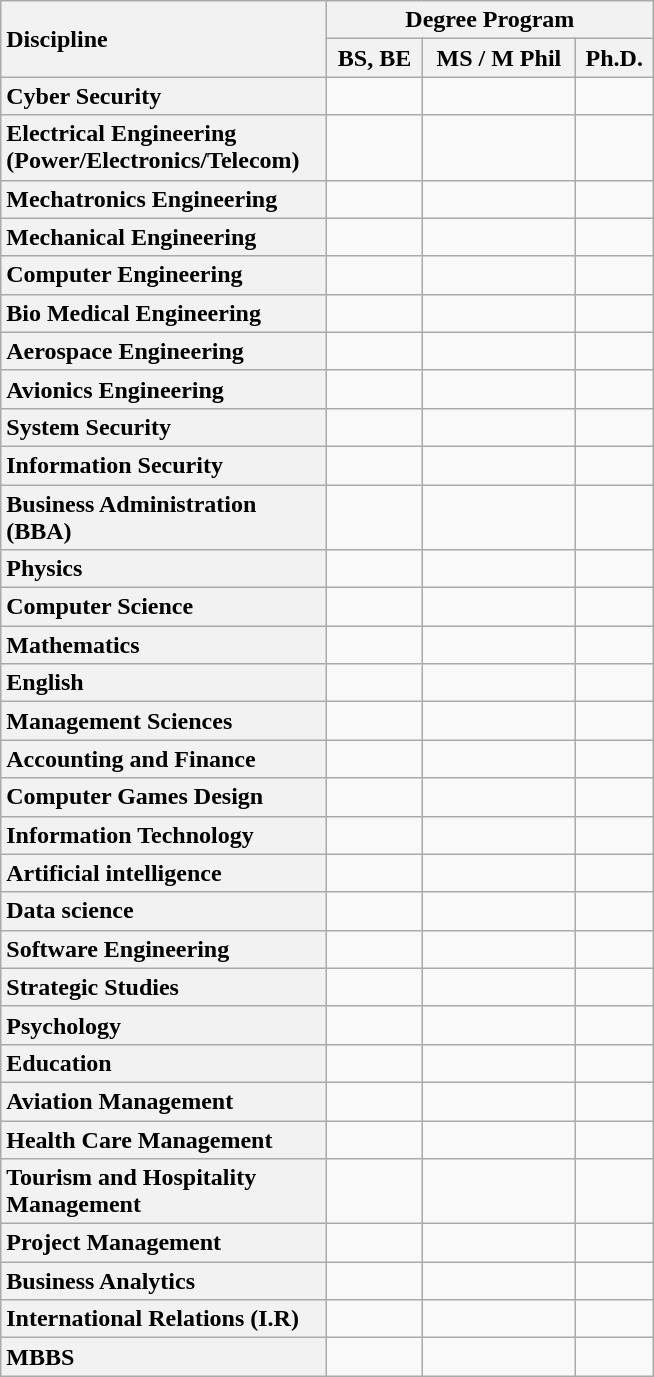<table class="wikitable" style="text-align:center;">
<tr>
<th rowspan="2" style="width:210px; text-align:left;">Discipline</th>
<th colspan="3" style="width:210px;">Degree Program</th>
</tr>
<tr>
<th>BS, BE</th>
<th>MS / M Phil</th>
<th>Ph.D.</th>
</tr>
<tr>
<th style="text-align:left">Cyber Security</th>
<td></td>
<td></td>
<td></td>
</tr>
<tr>
<th style="text-align:left">Electrical Engineering (Power/Electronics/Telecom)</th>
<td></td>
<td></td>
<td></td>
</tr>
<tr>
<th style="text-align:left">Mechatronics Engineering</th>
<td></td>
<td></td>
<td></td>
</tr>
<tr>
<th style="text-align:left">Mechanical Engineering</th>
<td></td>
<td></td>
<td></td>
</tr>
<tr>
<th style="text-align:left">Computer Engineering</th>
<td></td>
<td></td>
<td></td>
</tr>
<tr>
<th style="text-align:left">Bio Medical Engineering</th>
<td></td>
<td></td>
<td></td>
</tr>
<tr>
<th style="text-align:left">Aerospace Engineering</th>
<td></td>
<td></td>
<td></td>
</tr>
<tr>
<th style="text-align:left">Avionics Engineering</th>
<td></td>
<td></td>
<td></td>
</tr>
<tr>
<th style="text-align:left">System Security</th>
<td></td>
<td></td>
<td></td>
</tr>
<tr>
<th style="text-align:left">Information Security</th>
<td></td>
<td></td>
<td></td>
</tr>
<tr>
<th style="text-align:left">Business Administration (BBA)</th>
<td></td>
<td></td>
<td></td>
</tr>
<tr>
<th style="text-align:left">Physics</th>
<td></td>
<td></td>
<td></td>
</tr>
<tr>
<th style="text-align:left">Computer Science</th>
<td></td>
<td></td>
<td></td>
</tr>
<tr>
<th style="text-align:left">Mathematics</th>
<td></td>
<td></td>
<td></td>
</tr>
<tr>
<th style="text-align:left">English</th>
<td></td>
<td></td>
<td></td>
</tr>
<tr>
<th style="text-align:left">Management Sciences</th>
<td></td>
<td></td>
<td></td>
</tr>
<tr>
<th style="text-align:left">Accounting and Finance</th>
<td></td>
<td></td>
<td></td>
</tr>
<tr>
<th style="text-align:left">Computer Games Design</th>
<td></td>
<td></td>
<td></td>
</tr>
<tr>
<th style="text-align:left">Information Technology</th>
<td></td>
<td></td>
<td></td>
</tr>
<tr>
<th style="text-align:left">Artificial intelligence</th>
<td></td>
<td></td>
<td></td>
</tr>
<tr>
<th style="text-align:left">Data science</th>
<td></td>
<td></td>
<td></td>
</tr>
<tr>
<th style="text-align:left">Software Engineering</th>
<td></td>
<td></td>
<td></td>
</tr>
<tr>
<th style="text-align:left">Strategic Studies</th>
<td></td>
<td></td>
<td></td>
</tr>
<tr>
<th style="text-align:left">Psychology</th>
<td></td>
<td></td>
<td></td>
</tr>
<tr>
<th style="text-align:left">Education</th>
<td></td>
<td></td>
<td></td>
</tr>
<tr>
<th style="text-align:left">Aviation Management</th>
<td></td>
<td></td>
<td></td>
</tr>
<tr>
<th style="text-align:left">Health Care Management</th>
<td></td>
<td></td>
<td></td>
</tr>
<tr>
<th style="text-align:left">Tourism and Hospitality Management</th>
<td></td>
<td></td>
<td></td>
</tr>
<tr>
<th style="text-align:left">Project Management</th>
<td></td>
<td></td>
<td></td>
</tr>
<tr>
<th style="text-align:left">Business Analytics</th>
<td></td>
<td></td>
<td></td>
</tr>
<tr>
<th style="text-align:left">International Relations (I.R)</th>
<td></td>
<td></td>
<td></td>
</tr>
<tr>
<th style="text-align:left">MBBS</th>
<td></td>
<td></td>
<td></td>
</tr>
</table>
